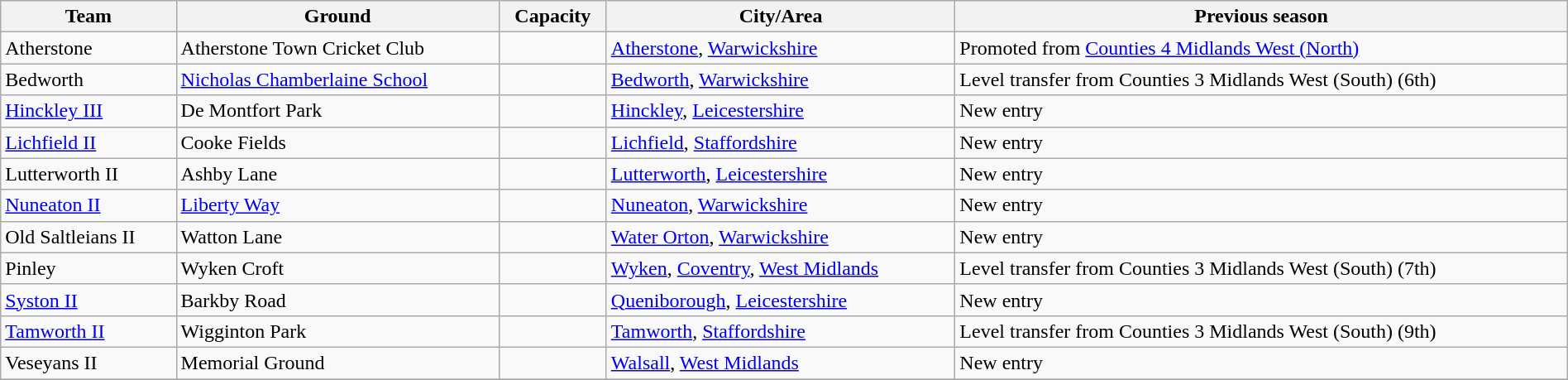<table class="wikitable sortable" width=100%>
<tr>
<th>Team</th>
<th>Ground</th>
<th>Capacity</th>
<th>City/Area</th>
<th>Previous season</th>
</tr>
<tr>
<td>Atherstone</td>
<td>Atherstone Town Cricket Club</td>
<td></td>
<td><a href='#'>Atherstone</a>, <a href='#'>Warwickshire</a></td>
<td>Promoted from <a href='#'>Counties 4 Midlands West (North)</a></td>
</tr>
<tr>
<td>Bedworth</td>
<td><a href='#'>Nicholas Chamberlaine School</a></td>
<td></td>
<td><a href='#'>Bedworth</a>, <a href='#'>Warwickshire</a></td>
<td>Level transfer from Counties 3 Midlands West (South) (6th)</td>
</tr>
<tr>
<td><a href='#'>Hinckley III</a></td>
<td>De Montfort Park</td>
<td></td>
<td><a href='#'>Hinckley</a>, <a href='#'>Leicestershire</a></td>
<td>New entry</td>
</tr>
<tr>
<td><a href='#'>Lichfield II</a></td>
<td>Cooke Fields</td>
<td></td>
<td><a href='#'>Lichfield</a>, <a href='#'>Staffordshire</a></td>
<td>New entry</td>
</tr>
<tr>
<td>Lutterworth II</td>
<td>Ashby Lane</td>
<td></td>
<td><a href='#'>Lutterworth</a>, <a href='#'>Leicestershire</a></td>
<td>New entry</td>
</tr>
<tr>
<td><a href='#'>Nuneaton II</a></td>
<td><a href='#'>Liberty Way</a></td>
<td></td>
<td><a href='#'>Nuneaton</a>, <a href='#'>Warwickshire</a></td>
<td>New entry</td>
</tr>
<tr>
<td>Old Saltleians II</td>
<td>Watton Lane</td>
<td></td>
<td><a href='#'>Water Orton</a>, <a href='#'>Warwickshire</a></td>
<td>New entry</td>
</tr>
<tr>
<td>Pinley</td>
<td>Wyken Croft</td>
<td></td>
<td><a href='#'>Wyken</a>, <a href='#'>Coventry</a>, <a href='#'>West Midlands</a></td>
<td>Level transfer from Counties 3 Midlands West (South) (7th)</td>
</tr>
<tr>
<td><a href='#'>Syston II</a></td>
<td>Barkby Road</td>
<td></td>
<td><a href='#'>Queniborough</a>, <a href='#'>Leicestershire</a></td>
<td>New entry</td>
</tr>
<tr>
<td><a href='#'>Tamworth II</a></td>
<td>Wigginton Park</td>
<td></td>
<td><a href='#'>Tamworth</a>, <a href='#'>Staffordshire</a></td>
<td>Level transfer from Counties 3 Midlands West (South) (9th)</td>
</tr>
<tr>
<td>Veseyans II</td>
<td>Memorial Ground</td>
<td></td>
<td><a href='#'>Walsall</a>, <a href='#'>West Midlands</a></td>
<td>New entry</td>
</tr>
<tr>
</tr>
</table>
